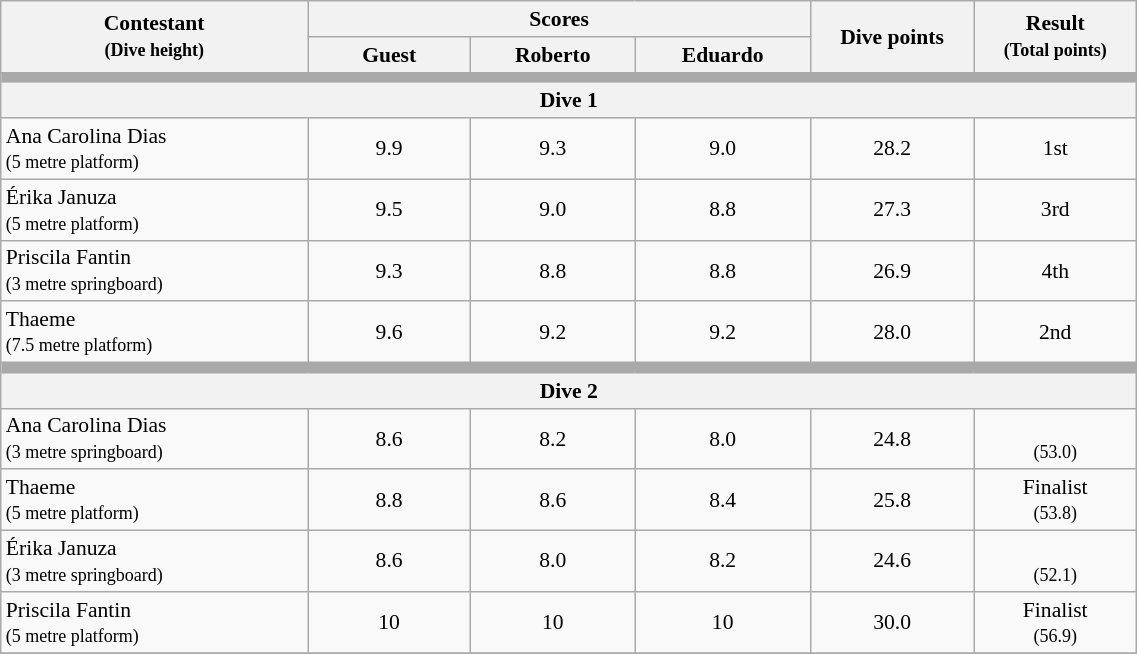<table class="wikitable" style="text-align:center;  width:60%; font-size:90%;">
<tr>
<th rowspan="2" width=100>Contestant<br><small>(Dive height)</small></th>
<th colspan="3" width=150>Scores</th>
<th rowspan="2" width=050>Dive points</th>
<th rowspan="2" width=050>Result<br><small>(Total points)</small></th>
</tr>
<tr>
<th width=50>Guest</th>
<th width=50>Roberto</th>
<th width=50>Eduardo</th>
</tr>
<tr>
<td colspan=6 bgcolor="#A9A9A9"></td>
</tr>
<tr>
<th colspan=6>Dive 1</th>
</tr>
<tr>
<td align="left">Ana Carolina Dias<br><small>(5 metre platform)</small></td>
<td>9.9</td>
<td>9.3</td>
<td>9.0</td>
<td>28.2</td>
<td>1st</td>
</tr>
<tr>
<td align="left">Érika Januza<br><small>(5 metre platform)</small></td>
<td>9.5</td>
<td>9.0</td>
<td>8.8</td>
<td>27.3</td>
<td>3rd</td>
</tr>
<tr>
<td align="left">Priscila Fantin<br><small>(3 metre springboard)</small></td>
<td>9.3</td>
<td>8.8</td>
<td>8.8</td>
<td>26.9</td>
<td>4th</td>
</tr>
<tr>
<td align="left">Thaeme<br><small>(7.5 metre platform)</small></td>
<td>9.6</td>
<td>9.2</td>
<td>9.2</td>
<td>28.0</td>
<td>2nd</td>
</tr>
<tr>
<td colspan=6 bgcolor="#A9A9A9"></td>
</tr>
<tr>
<th colspan=6>Dive 2</th>
</tr>
<tr>
<td align="left">Ana Carolina Dias<br><small>(3 metre springboard)</small></td>
<td>8.6</td>
<td>8.2</td>
<td>8.0</td>
<td>24.8</td>
<td><br><small>(53.0)</small></td>
</tr>
<tr>
<td align="left">Thaeme<br><small>(5 metre platform)</small></td>
<td>8.8</td>
<td>8.6</td>
<td>8.4</td>
<td>25.8</td>
<td>Finalist<br><small>(53.8)</small></td>
</tr>
<tr>
<td align="left">Érika Januza<br><small>(3 metre springboard)</small></td>
<td>8.6</td>
<td>8.0</td>
<td>8.2</td>
<td>24.6</td>
<td><br><small>(52.1)</small></td>
</tr>
<tr>
<td align="left">Priscila Fantin<br><small>(5 metre platform)</small></td>
<td>10</td>
<td>10</td>
<td>10</td>
<td>30.0</td>
<td>Finalist<br><small>(56.9)</small></td>
</tr>
<tr>
</tr>
</table>
